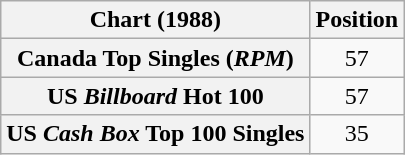<table class="wikitable sortable plainrowheaders" style="text-align:center">
<tr>
<th scope="col">Chart (1988)</th>
<th scope="col">Position</th>
</tr>
<tr>
<th scope="row">Canada Top Singles (<em>RPM</em>)</th>
<td>57</td>
</tr>
<tr>
<th scope="row">US <em>Billboard</em> Hot 100</th>
<td>57</td>
</tr>
<tr>
<th scope="row">US <em>Cash Box</em> Top 100 Singles</th>
<td>35</td>
</tr>
</table>
